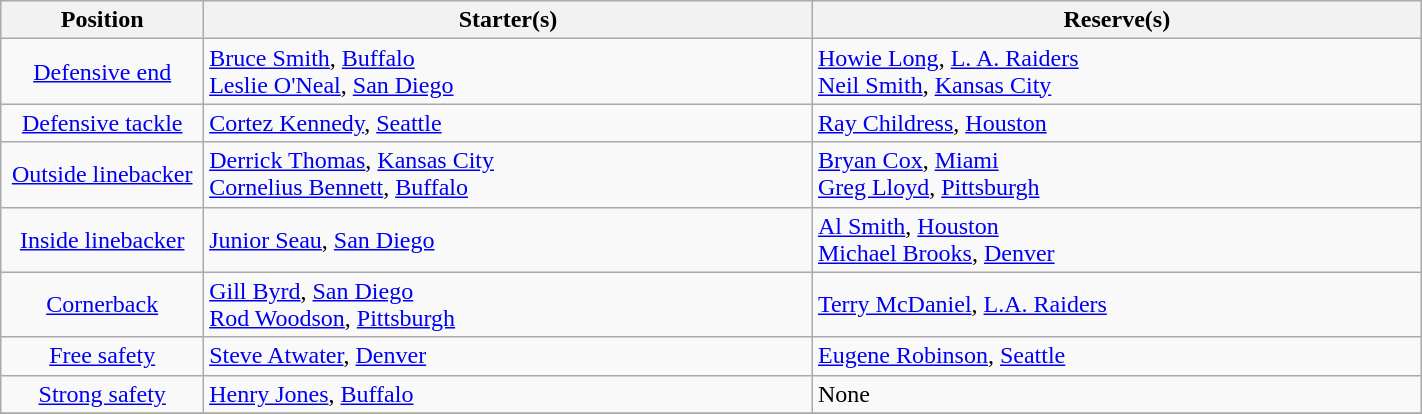<table class="wikitable" width=75%>
<tr>
<th width=10%>Position</th>
<th width=30%>Starter(s)</th>
<th width=30%>Reserve(s)</th>
</tr>
<tr>
<td align=center><a href='#'>Defensive end</a></td>
<td> <a href='#'>Bruce Smith</a>, <a href='#'>Buffalo</a><br> <a href='#'>Leslie O'Neal</a>, <a href='#'>San Diego</a></td>
<td> <a href='#'>Howie Long</a>, <a href='#'>L. A. Raiders</a><br> <a href='#'>Neil Smith</a>, <a href='#'>Kansas City</a></td>
</tr>
<tr>
<td align=center><a href='#'>Defensive tackle</a></td>
<td> <a href='#'>Cortez Kennedy</a>, <a href='#'>Seattle</a></td>
<td> <a href='#'>Ray Childress</a>, <a href='#'>Houston</a></td>
</tr>
<tr>
<td align=center><a href='#'>Outside linebacker</a></td>
<td> <a href='#'>Derrick Thomas</a>, <a href='#'>Kansas City</a><br> <a href='#'>Cornelius Bennett</a>, <a href='#'>Buffalo</a></td>
<td> <a href='#'>Bryan Cox</a>, <a href='#'>Miami</a><br> <a href='#'>Greg Lloyd</a>, <a href='#'>Pittsburgh</a></td>
</tr>
<tr>
<td align=center><a href='#'>Inside linebacker</a></td>
<td> <a href='#'>Junior Seau</a>, <a href='#'>San Diego</a></td>
<td> <a href='#'>Al Smith</a>, <a href='#'>Houston</a><br> <a href='#'>Michael Brooks</a>, <a href='#'>Denver</a></td>
</tr>
<tr>
<td align=center><a href='#'>Cornerback</a></td>
<td> <a href='#'>Gill Byrd</a>, <a href='#'>San Diego</a><br> <a href='#'>Rod Woodson</a>, <a href='#'>Pittsburgh</a></td>
<td> <a href='#'>Terry McDaniel</a>, <a href='#'>L.A. Raiders</a></td>
</tr>
<tr>
<td align=center><a href='#'>Free safety</a></td>
<td> <a href='#'>Steve Atwater</a>, <a href='#'>Denver</a></td>
<td> <a href='#'>Eugene Robinson</a>, <a href='#'>Seattle</a></td>
</tr>
<tr>
<td align=center><a href='#'>Strong safety</a></td>
<td> <a href='#'>Henry Jones</a>, <a href='#'>Buffalo</a></td>
<td>None</td>
</tr>
<tr>
</tr>
</table>
